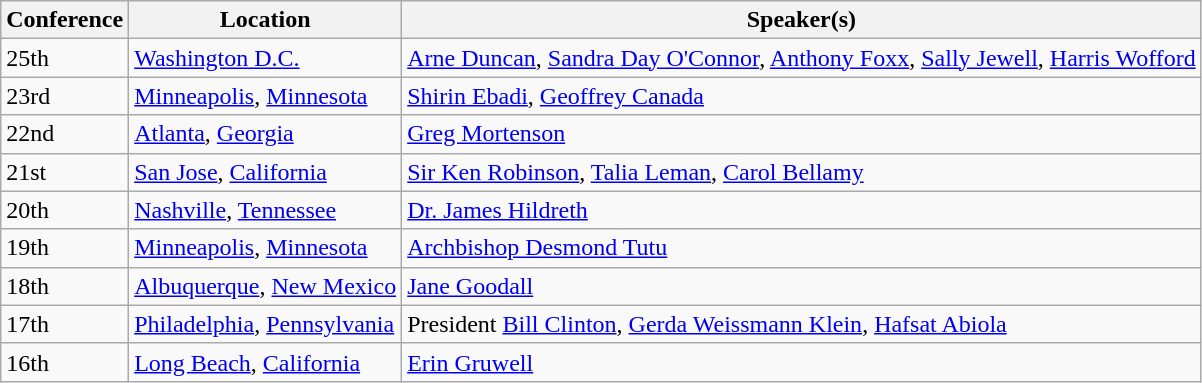<table class="wikitable">
<tr>
<th>Conference</th>
<th>Location</th>
<th>Speaker(s)</th>
</tr>
<tr>
<td>25th</td>
<td><a href='#'>Washington D.C.</a></td>
<td><a href='#'>Arne Duncan</a>, <a href='#'>Sandra Day O'Connor</a>, <a href='#'>Anthony Foxx</a>, <a href='#'>Sally Jewell</a>, <a href='#'>Harris Wofford</a></td>
</tr>
<tr>
<td>23rd</td>
<td><a href='#'>Minneapolis</a>, <a href='#'>Minnesota</a></td>
<td><a href='#'>Shirin Ebadi</a>, <a href='#'>Geoffrey Canada</a></td>
</tr>
<tr>
<td>22nd</td>
<td><a href='#'>Atlanta</a>, <a href='#'>Georgia</a></td>
<td><a href='#'>Greg Mortenson</a></td>
</tr>
<tr>
<td>21st</td>
<td><a href='#'>San Jose</a>, <a href='#'>California</a></td>
<td><a href='#'>Sir Ken Robinson</a>, <a href='#'>Talia Leman</a>, <a href='#'>Carol Bellamy</a></td>
</tr>
<tr>
<td>20th</td>
<td><a href='#'>Nashville</a>, <a href='#'>Tennessee</a></td>
<td><a href='#'>Dr. James Hildreth</a></td>
</tr>
<tr>
<td>19th</td>
<td><a href='#'>Minneapolis</a>, <a href='#'>Minnesota</a></td>
<td><a href='#'>Archbishop Desmond Tutu</a></td>
</tr>
<tr>
<td>18th</td>
<td><a href='#'>Albuquerque</a>, <a href='#'>New Mexico</a></td>
<td><a href='#'>Jane Goodall</a></td>
</tr>
<tr>
<td>17th</td>
<td><a href='#'>Philadelphia</a>, <a href='#'>Pennsylvania</a></td>
<td>President <a href='#'>Bill Clinton</a>, <a href='#'>Gerda Weissmann Klein</a>, <a href='#'>Hafsat Abiola</a></td>
</tr>
<tr>
<td>16th</td>
<td><a href='#'>Long Beach</a>, <a href='#'>California</a></td>
<td><a href='#'>Erin Gruwell</a></td>
</tr>
</table>
